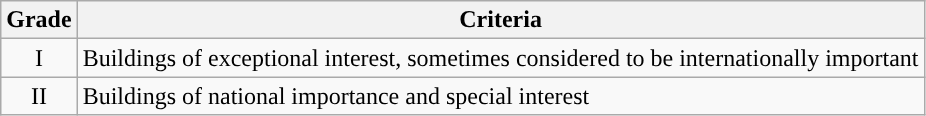<table class="wikitable">
<tr>
<th>Grade</th>
<th>Criteria</th>
</tr>
<tr>
<td align="center" >I</td>
<td>Buildings of exceptional interest, sometimes considered to be internationally important</td>
</tr>
<tr>
<td align="center" >II</td>
<td>Buildings of national importance and special interest</td>
</tr>
</table>
